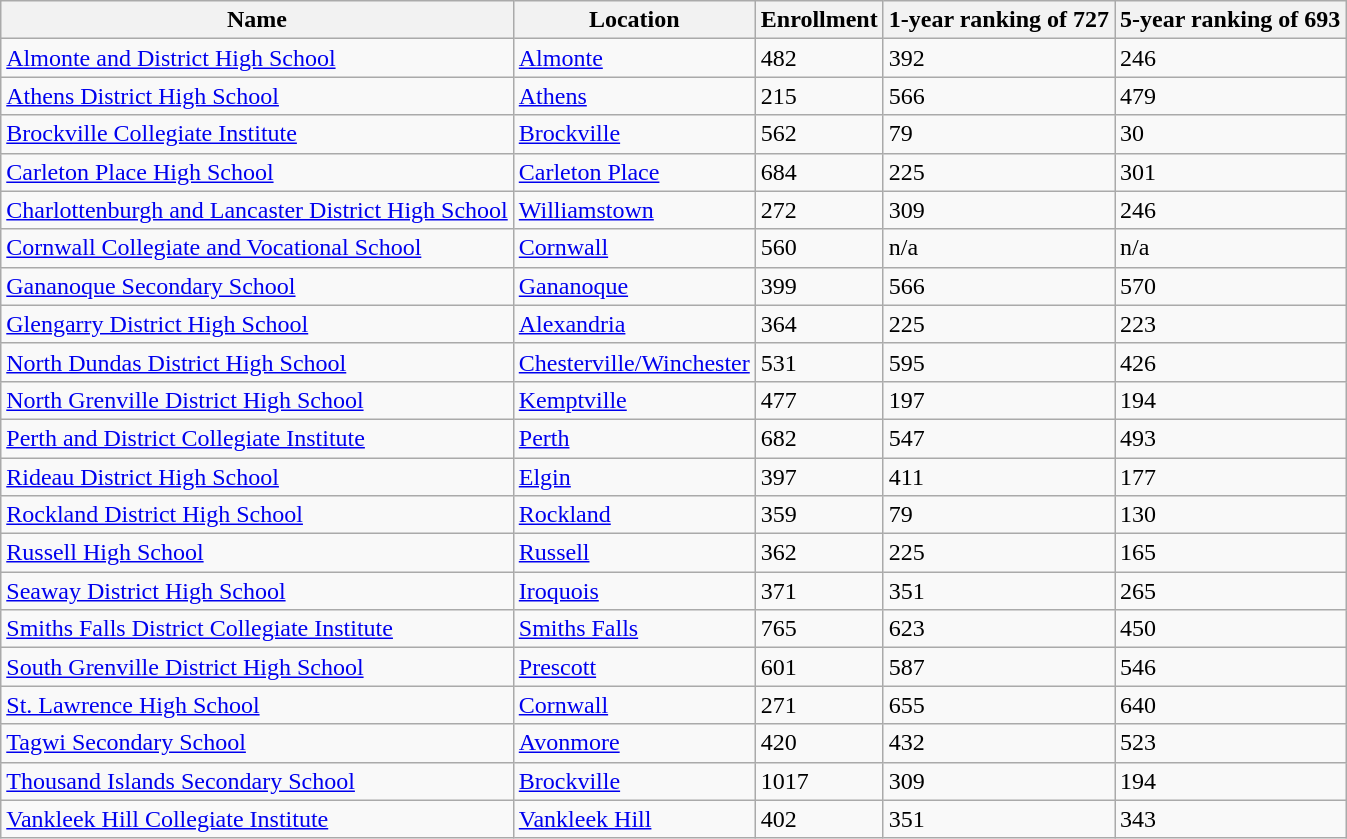<table class="wikitable sortable">
<tr>
<th scope="col">Name</th>
<th scope="col">Location</th>
<th scope="col">Enrollment</th>
<th scope="col">1-year ranking of 727</th>
<th scope="col">5-year ranking of 693</th>
</tr>
<tr>
<td><a href='#'>Almonte and District High School</a></td>
<td><a href='#'>Almonte</a></td>
<td>482</td>
<td>392</td>
<td>246</td>
</tr>
<tr>
<td><a href='#'>Athens District High School</a></td>
<td><a href='#'>Athens</a></td>
<td>215</td>
<td>566</td>
<td>479</td>
</tr>
<tr>
<td><a href='#'>Brockville Collegiate Institute</a></td>
<td><a href='#'>Brockville</a></td>
<td>562</td>
<td>79</td>
<td>30</td>
</tr>
<tr>
<td><a href='#'>Carleton Place High School</a></td>
<td><a href='#'>Carleton Place</a></td>
<td>684</td>
<td>225</td>
<td>301</td>
</tr>
<tr>
<td><a href='#'>Charlottenburgh and Lancaster District High School</a></td>
<td><a href='#'>Williamstown</a></td>
<td>272</td>
<td>309</td>
<td>246</td>
</tr>
<tr>
<td><a href='#'>Cornwall Collegiate and Vocational School</a></td>
<td><a href='#'>Cornwall</a></td>
<td>560</td>
<td>n/a</td>
<td>n/a</td>
</tr>
<tr>
<td><a href='#'>Gananoque Secondary School</a></td>
<td><a href='#'>Gananoque</a></td>
<td>399</td>
<td>566</td>
<td>570</td>
</tr>
<tr>
<td><a href='#'>Glengarry District High School</a></td>
<td><a href='#'>Alexandria</a></td>
<td>364</td>
<td>225</td>
<td>223</td>
</tr>
<tr>
<td><a href='#'>North Dundas District High School</a></td>
<td><a href='#'>Chesterville/Winchester</a></td>
<td>531</td>
<td>595</td>
<td>426</td>
</tr>
<tr>
<td><a href='#'>North Grenville District High School</a></td>
<td><a href='#'>Kemptville</a></td>
<td>477</td>
<td>197</td>
<td>194</td>
</tr>
<tr>
<td><a href='#'>Perth and District Collegiate Institute</a></td>
<td><a href='#'>Perth</a></td>
<td>682</td>
<td>547</td>
<td>493</td>
</tr>
<tr>
<td><a href='#'>Rideau District High School</a></td>
<td><a href='#'>Elgin</a></td>
<td>397</td>
<td>411</td>
<td>177</td>
</tr>
<tr>
<td><a href='#'>Rockland District High School</a></td>
<td><a href='#'>Rockland</a></td>
<td>359</td>
<td>79</td>
<td>130</td>
</tr>
<tr>
<td><a href='#'>Russell High School</a></td>
<td><a href='#'>Russell</a></td>
<td>362</td>
<td>225</td>
<td>165</td>
</tr>
<tr>
<td><a href='#'>Seaway District High School</a></td>
<td><a href='#'>Iroquois</a></td>
<td>371</td>
<td>351</td>
<td>265</td>
</tr>
<tr>
<td><a href='#'>Smiths Falls District Collegiate Institute</a></td>
<td><a href='#'>Smiths Falls</a></td>
<td>765</td>
<td>623</td>
<td>450</td>
</tr>
<tr>
<td><a href='#'>South Grenville District High School</a></td>
<td><a href='#'>Prescott</a></td>
<td>601</td>
<td>587</td>
<td>546</td>
</tr>
<tr>
<td><a href='#'>St. Lawrence High School</a></td>
<td><a href='#'>Cornwall</a></td>
<td>271</td>
<td>655</td>
<td>640</td>
</tr>
<tr>
<td><a href='#'>Tagwi Secondary School</a></td>
<td><a href='#'>Avonmore</a></td>
<td>420</td>
<td>432</td>
<td>523</td>
</tr>
<tr>
<td><a href='#'>Thousand Islands Secondary School</a></td>
<td><a href='#'>Brockville</a></td>
<td>1017</td>
<td>309</td>
<td>194</td>
</tr>
<tr>
<td><a href='#'>Vankleek Hill Collegiate Institute</a></td>
<td><a href='#'>Vankleek Hill</a></td>
<td>402</td>
<td>351</td>
<td>343</td>
</tr>
</table>
